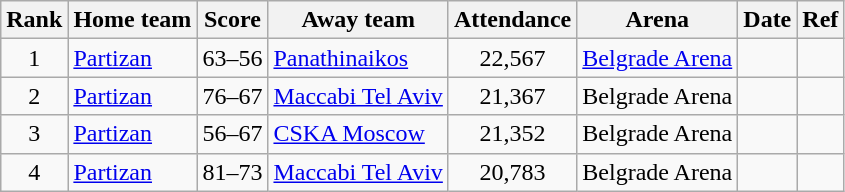<table class="wikitable sortable">
<tr>
<th>Rank</th>
<th>Home team</th>
<th>Score</th>
<th>Away team</th>
<th>Attendance</th>
<th>Arena</th>
<th>Date</th>
<th>Ref</th>
</tr>
<tr>
<td align="center">1</td>
<td> <a href='#'>Partizan</a></td>
<td align="center">63–56</td>
<td> <a href='#'>Panathinaikos</a></td>
<td align="center">22,567</td>
<td><a href='#'>Belgrade Arena</a></td>
<td></td>
<td></td>
</tr>
<tr>
<td align="center">2</td>
<td> <a href='#'>Partizan</a></td>
<td align="center">76–67</td>
<td> <a href='#'>Maccabi Tel Aviv</a></td>
<td align="center">21,367</td>
<td>Belgrade Arena</td>
<td></td>
<td></td>
</tr>
<tr>
<td align="center">3</td>
<td> <a href='#'>Partizan</a></td>
<td align="center">56–67</td>
<td> <a href='#'>CSKA Moscow</a></td>
<td align="center">21,352</td>
<td>Belgrade Arena</td>
<td></td>
<td></td>
</tr>
<tr>
<td align="center">4</td>
<td> <a href='#'>Partizan</a></td>
<td align="center">81–73</td>
<td> <a href='#'>Maccabi Tel Aviv</a></td>
<td align="center">20,783</td>
<td>Belgrade Arena</td>
<td></td>
<td></td>
</tr>
</table>
